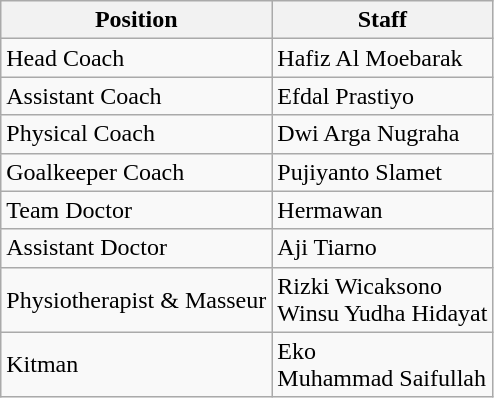<table class="wikitable">
<tr>
<th>Position</th>
<th>Staff</th>
</tr>
<tr>
<td>Head Coach</td>
<td> Hafiz Al Moebarak</td>
</tr>
<tr>
<td>Assistant Coach</td>
<td> Efdal Prastiyo</td>
</tr>
<tr>
<td>Physical Coach</td>
<td> Dwi Arga Nugraha</td>
</tr>
<tr>
<td>Goalkeeper Coach</td>
<td> Pujiyanto Slamet</td>
</tr>
<tr>
<td>Team Doctor</td>
<td> Hermawan</td>
</tr>
<tr>
<td>Assistant Doctor</td>
<td> Aji Tiarno</td>
</tr>
<tr>
<td>Physiotherapist & Masseur</td>
<td> Rizki Wicaksono <br>  Winsu Yudha Hidayat</td>
</tr>
<tr>
<td>Kitman</td>
<td> Eko <br>  Muhammad Saifullah</td>
</tr>
</table>
